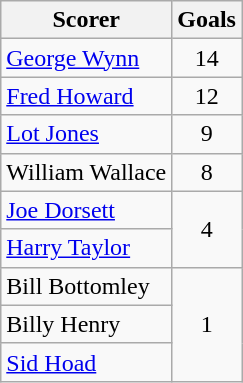<table class="wikitable">
<tr>
<th>Scorer</th>
<th>Goals</th>
</tr>
<tr>
<td> <a href='#'>George Wynn</a></td>
<td align=center>14</td>
</tr>
<tr>
<td> <a href='#'>Fred Howard</a></td>
<td align=center>12</td>
</tr>
<tr>
<td> <a href='#'>Lot Jones</a></td>
<td align=center>9</td>
</tr>
<tr>
<td>William Wallace</td>
<td align=center>8</td>
</tr>
<tr>
<td> <a href='#'>Joe Dorsett</a></td>
<td rowspan="2" align=center>4</td>
</tr>
<tr>
<td> <a href='#'>Harry Taylor</a></td>
</tr>
<tr>
<td>Bill Bottomley</td>
<td rowspan="3" align=center>1</td>
</tr>
<tr>
<td>Billy Henry</td>
</tr>
<tr>
<td> <a href='#'>Sid Hoad</a></td>
</tr>
</table>
